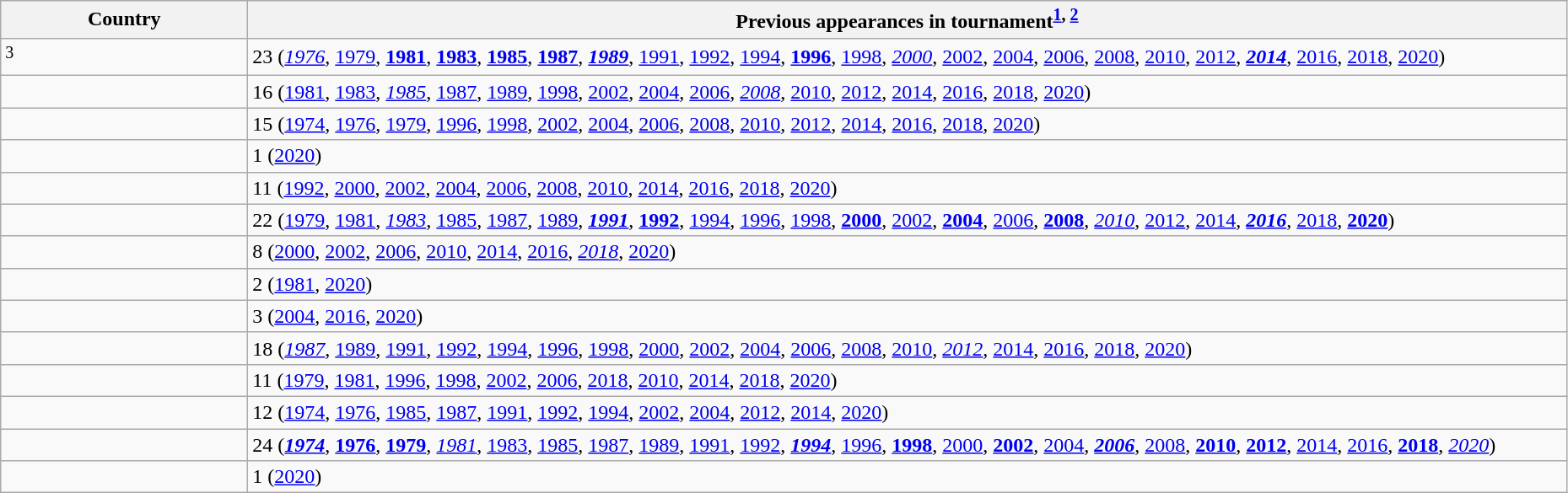<table class="wikitable sortable">
<tr>
<th width=15%>Country</th>
<th width=80%>Previous appearances in tournament<sup><strong><a href='#'>1</a>, <a href='#'>2</a></strong></sup></th>
</tr>
<tr>
<td><sup>3</sup></td>
<td>23 (<a href='#'><em>1976</em></a>, <a href='#'>1979</a>, <a href='#'><strong>1981</strong></a>, <a href='#'><strong>1983</strong></a>, <a href='#'><strong>1985</strong></a>, <a href='#'><strong>1987</strong></a>, <a href='#'><strong><em>1989</em></strong></a>, <a href='#'>1991</a>, <a href='#'>1992</a>, <a href='#'>1994</a>, <a href='#'><strong>1996</strong></a>, <a href='#'>1998</a>, <a href='#'><em>2000</em></a>, <a href='#'>2002</a>, <a href='#'>2004</a>, <a href='#'>2006</a>, <a href='#'>2008</a>, <a href='#'>2010</a>, <a href='#'>2012</a>, <a href='#'><strong><em>2014</em></strong></a>, <a href='#'>2016</a>, <a href='#'>2018</a>, <a href='#'>2020</a>)</td>
</tr>
<tr>
<td></td>
<td>16 (<a href='#'>1981</a>, <a href='#'>1983</a>, <em><a href='#'>1985</a></em>, <a href='#'>1987</a>, <a href='#'>1989</a>, <a href='#'>1998</a>, <a href='#'>2002</a>, <a href='#'>2004</a>, <a href='#'>2006</a>, <em><a href='#'>2008</a></em>, <a href='#'>2010</a>, <a href='#'>2012</a>, <a href='#'>2014</a>, <a href='#'>2016</a>, <a href='#'>2018</a>, <a href='#'>2020</a>)</td>
</tr>
<tr>
<td></td>
<td>15 (<a href='#'>1974</a>, <a href='#'>1976</a>, <a href='#'>1979</a>, <a href='#'>1996</a>, <a href='#'>1998</a>, <a href='#'>2002</a>, <a href='#'>2004</a>, <a href='#'>2006</a>, <a href='#'>2008</a>, <a href='#'>2010</a>, <a href='#'>2012</a>, <a href='#'>2014</a>, <a href='#'>2016</a>, <a href='#'>2018</a>, <a href='#'>2020</a>)</td>
</tr>
<tr>
<td></td>
<td>1 (<a href='#'>2020</a>)</td>
</tr>
<tr>
<td></td>
<td>11 (<a href='#'>1992</a>, <a href='#'>2000</a>, <a href='#'>2002</a>, <a href='#'>2004</a>, <a href='#'>2006</a>, <a href='#'>2008</a>, <a href='#'>2010</a>, <a href='#'>2014</a>, <a href='#'>2016</a>, <a href='#'>2018</a>, <a href='#'>2020</a>)</td>
</tr>
<tr>
<td></td>
<td>22 (<a href='#'>1979</a>, <a href='#'>1981</a>, <em><a href='#'>1983</a></em>, <a href='#'>1985</a>, <a href='#'>1987</a>, <a href='#'>1989</a>, <strong><em><a href='#'>1991</a></em></strong>, <strong><a href='#'>1992</a></strong>, <a href='#'>1994</a>, <a href='#'>1996</a>, <a href='#'>1998</a>, <strong><a href='#'>2000</a></strong>, <a href='#'>2002</a>, <strong><a href='#'>2004</a></strong>, <a href='#'>2006</a>, <strong><a href='#'>2008</a></strong>, <em><a href='#'>2010</a></em>, <a href='#'>2012</a>, <a href='#'>2014</a>, <strong><em><a href='#'>2016</a></em></strong>, <a href='#'>2018</a>, <strong><a href='#'>2020</a></strong>)</td>
</tr>
<tr>
<td></td>
<td>8 (<a href='#'>2000</a>, <a href='#'>2002</a>, <a href='#'>2006</a>, <a href='#'>2010</a>, <a href='#'>2014</a>, <a href='#'>2016</a>, <em><a href='#'>2018</a></em>, <a href='#'>2020</a>)</td>
</tr>
<tr>
<td></td>
<td>2 (<a href='#'>1981</a>, <a href='#'>2020</a>)</td>
</tr>
<tr>
<td></td>
<td>3 (<a href='#'>2004</a>, <a href='#'>2016</a>, <a href='#'>2020</a>)</td>
</tr>
<tr>
<td></td>
<td>18 (<em><a href='#'>1987</a></em>, <a href='#'>1989</a>, <a href='#'>1991</a>, <a href='#'>1992</a>, <a href='#'>1994</a>, <a href='#'>1996</a>, <a href='#'>1998</a>, <a href='#'>2000</a>, <a href='#'>2002</a>, <a href='#'>2004</a>, <a href='#'>2006</a>, <a href='#'>2008</a>, <a href='#'>2010</a>, <em><a href='#'>2012</a></em>, <a href='#'>2014</a>, <a href='#'>2016</a>, <a href='#'>2018</a>, <a href='#'>2020</a>)</td>
</tr>
<tr>
<td></td>
<td>11 (<a href='#'>1979</a>, <a href='#'>1981</a>, <a href='#'>1996</a>, <a href='#'>1998</a>, <a href='#'>2002</a>, <a href='#'>2006</a>, <a href='#'>2018</a>, <a href='#'>2010</a>, <a href='#'>2014</a>, <a href='#'>2018</a>, <a href='#'>2020</a>)</td>
</tr>
<tr>
<td></td>
<td>12 (<a href='#'>1974</a>, <a href='#'>1976</a>, <a href='#'>1985</a>, <a href='#'>1987</a>, <a href='#'>1991</a>, <a href='#'>1992</a>, <a href='#'>1994</a>, <a href='#'>2002</a>, <a href='#'>2004</a>, <a href='#'>2012</a>, <a href='#'>2014</a>, <a href='#'>2020</a>)</td>
</tr>
<tr>
<td></td>
<td>24 (<strong><em><a href='#'>1974</a></em></strong>, <strong><a href='#'>1976</a></strong>, <strong><a href='#'>1979</a></strong>, <em><a href='#'>1981</a></em>, <a href='#'>1983</a>, <a href='#'>1985</a>, <a href='#'>1987</a>, <a href='#'>1989</a>, <a href='#'>1991</a>, <a href='#'>1992</a>, <strong><em><a href='#'>1994</a></em></strong>, <a href='#'>1996</a>, <strong><a href='#'>1998</a></strong>, <a href='#'>2000</a>, <strong><a href='#'>2002</a></strong>, <a href='#'>2004</a>, <strong><em><a href='#'>2006</a></em></strong>, <a href='#'>2008</a>, <strong><a href='#'>2010</a></strong>, <strong><a href='#'>2012</a></strong>, <a href='#'>2014</a>, <a href='#'>2016</a>, <strong><a href='#'>2018</a></strong>, <em><a href='#'>2020</a></em>)</td>
</tr>
<tr>
<td></td>
<td>1 (<a href='#'>2020</a>)</td>
</tr>
</table>
